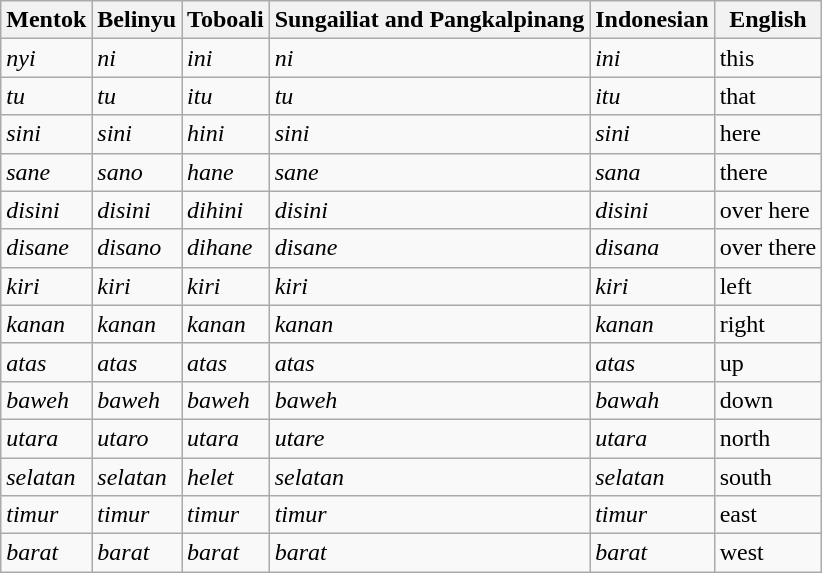<table class="wikitable">
<tr>
<th>Mentok</th>
<th>Belinyu</th>
<th>Toboali</th>
<th>Sungailiat and Pangkalpinang</th>
<th>Indonesian</th>
<th>English</th>
</tr>
<tr>
<td><em>nyi</em></td>
<td><em>ni</em></td>
<td><em>ini</em></td>
<td><em>ni</em></td>
<td><em>ini</em></td>
<td>this</td>
</tr>
<tr>
<td><em>tu</em></td>
<td><em>tu</em></td>
<td><em>itu</em></td>
<td><em>tu</em></td>
<td><em>itu</em></td>
<td>that</td>
</tr>
<tr>
<td><em>sini</em></td>
<td><em>sini</em></td>
<td><em>hini</em></td>
<td><em>sini</em></td>
<td><em>sini</em></td>
<td>here</td>
</tr>
<tr>
<td><em>sane</em></td>
<td><em>sano</em></td>
<td><em>hane</em></td>
<td><em>sane</em></td>
<td><em>sana</em></td>
<td>there</td>
</tr>
<tr>
<td><em>disini</em></td>
<td><em>disini</em></td>
<td><em>dihini</em></td>
<td><em>disini</em></td>
<td><em>disini</em></td>
<td>over here</td>
</tr>
<tr>
<td><em>disane</em></td>
<td><em>disano</em></td>
<td><em>dihane</em></td>
<td><em>disane</em></td>
<td><em>disana</em></td>
<td>over there</td>
</tr>
<tr>
<td><em>kiri</em></td>
<td><em>kiri</em></td>
<td><em>kiri</em></td>
<td><em>kiri</em></td>
<td><em>kiri</em></td>
<td>left</td>
</tr>
<tr>
<td><em>kanan</em></td>
<td><em>kanan</em></td>
<td><em>kanan</em></td>
<td><em>kanan</em></td>
<td><em>kanan</em></td>
<td>right</td>
</tr>
<tr>
<td><em>atas</em></td>
<td><em>atas</em></td>
<td><em>atas</em></td>
<td><em>atas</em></td>
<td><em>atas</em></td>
<td>up</td>
</tr>
<tr>
<td><em>baweh</em></td>
<td><em>baweh</em></td>
<td><em>baweh</em></td>
<td><em>baweh</em></td>
<td><em>bawah</em></td>
<td>down</td>
</tr>
<tr>
<td><em>utara</em></td>
<td><em>utaro</em></td>
<td><em>utara</em></td>
<td><em>utare</em></td>
<td><em>utara</em></td>
<td>north</td>
</tr>
<tr>
<td><em>selatan</em></td>
<td><em>selatan</em></td>
<td><em>helet</em></td>
<td><em>selatan</em></td>
<td><em>selatan</em></td>
<td>south</td>
</tr>
<tr>
<td><em>timur</em></td>
<td><em>timur</em></td>
<td><em>timur</em></td>
<td><em>timur</em></td>
<td><em>timur</em></td>
<td>east</td>
</tr>
<tr>
<td><em>barat</em></td>
<td><em>barat</em></td>
<td><em>barat</em></td>
<td><em>barat</em></td>
<td><em>barat</em></td>
<td>west</td>
</tr>
</table>
